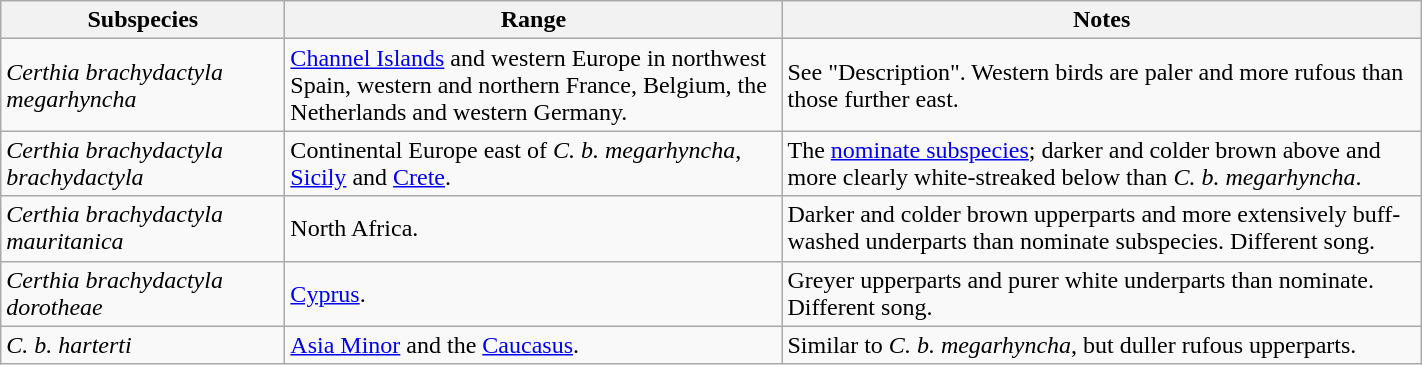<table width=75% class="wikitable">
<tr>
<th width=20%>Subspecies</th>
<th width=35%>Range</th>
<th width=45%>Notes</th>
</tr>
<tr>
<td><em>Certhia brachydactyla megarhyncha</em></td>
<td><a href='#'>Channel Islands</a> and western Europe in northwest Spain, western and northern France, Belgium, the Netherlands and western Germany.</td>
<td>See "Description". Western birds are paler and more rufous than those further east.</td>
</tr>
<tr>
<td><em>Certhia brachydactyla brachydactyla </em></td>
<td>Continental Europe east of <em>C. b. megarhyncha</em>, <a href='#'>Sicily</a> and <a href='#'>Crete</a>.</td>
<td>The <a href='#'>nominate subspecies</a>; darker and colder brown above and more clearly white-streaked below than <em>C. b. megarhyncha</em>.</td>
</tr>
<tr>
<td><em>Certhia brachydactyla mauritanica</em></td>
<td>North Africa.</td>
<td>Darker and colder brown upperparts and more extensively buff-washed underparts than nominate subspecies. Different song.</td>
</tr>
<tr>
<td><em>Certhia brachydactyla dorotheae</em></td>
<td><a href='#'>Cyprus</a>.</td>
<td>Greyer upperparts and purer white underparts than nominate. Different song.</td>
</tr>
<tr>
<td><em>C. b. harterti</em></td>
<td><a href='#'>Asia Minor</a> and the  <a href='#'>Caucasus</a>.</td>
<td>Similar to <em>C. b. megarhyncha</em>, but duller rufous upperparts.</td>
</tr>
</table>
